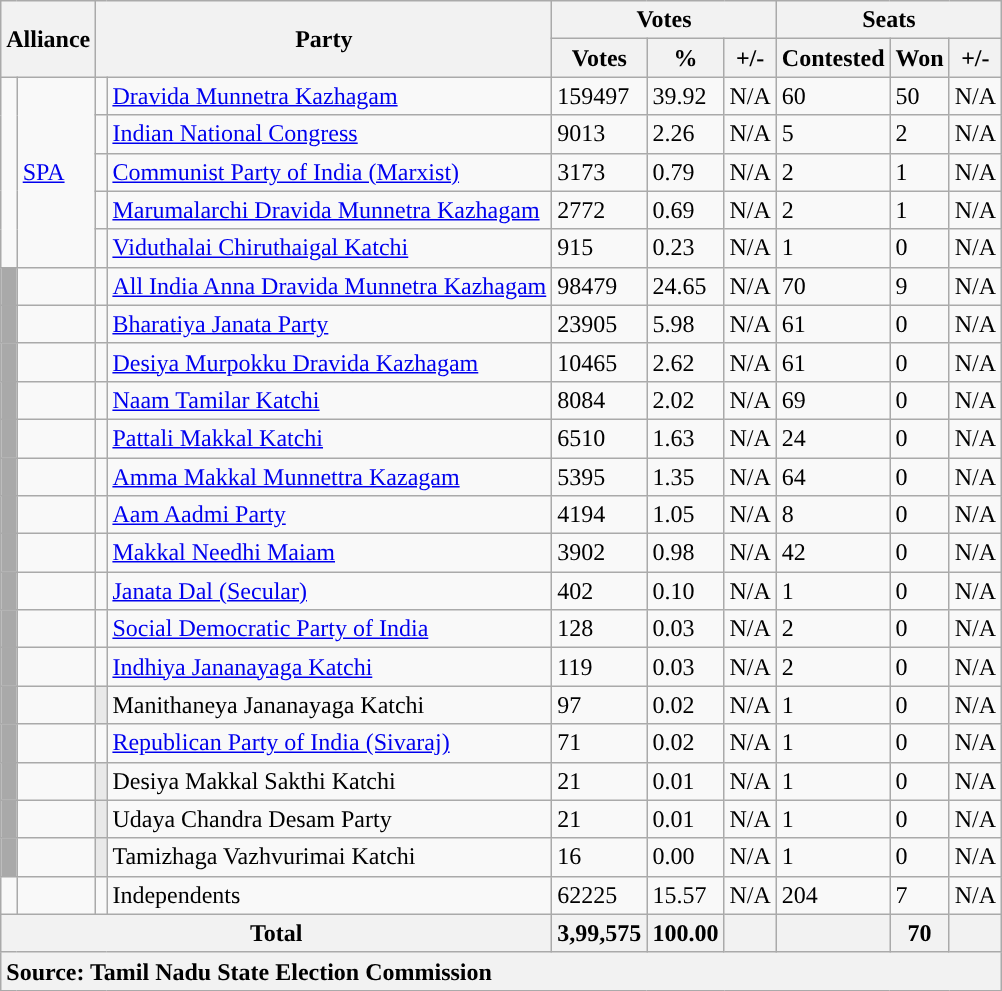<table class="wikitable sortable">
<tr>
<th colspan="2" rowspan="2">Alliance</th>
<th colspan="2" rowspan="2">Party</th>
<th colspan="3">Votes</th>
<th colspan="3">Seats</th>
</tr>
<tr>
<th>Votes</th>
<th><strong>%</strong></th>
<th>+/-</th>
<th>Contested</th>
<th>Won</th>
<th>+/-</th>
</tr>
<tr>
<td rowspan="5"></td>
<td rowspan="5"><a href='#'>SPA</a></td>
<td></td>
<td><a href='#'>Dravida Munnetra Kazhagam</a></td>
<td>159497</td>
<td>39.92</td>
<td>N/A</td>
<td>60</td>
<td>50</td>
<td>N/A</td>
</tr>
<tr>
<td></td>
<td><a href='#'>Indian National Congress</a></td>
<td>9013</td>
<td>2.26</td>
<td>N/A</td>
<td>5</td>
<td>2</td>
<td>N/A</td>
</tr>
<tr>
<td></td>
<td><a href='#'>Communist Party of India (Marxist)</a></td>
<td>3173</td>
<td>0.79</td>
<td>N/A</td>
<td>2</td>
<td>1</td>
<td>N/A</td>
</tr>
<tr>
<td></td>
<td><a href='#'>Marumalarchi Dravida Munnetra Kazhagam</a></td>
<td>2772</td>
<td>0.69</td>
<td>N/A</td>
<td>2</td>
<td>1</td>
<td>N/A</td>
</tr>
<tr>
<td></td>
<td><a href='#'>Viduthalai Chiruthaigal Katchi</a></td>
<td>915</td>
<td>0.23</td>
<td>N/A</td>
<td>1</td>
<td>0</td>
<td>N/A</td>
</tr>
<tr>
<td bgcolor="darkgrey"><br></td>
<td></td>
<td></td>
<td><a href='#'>All India Anna Dravida Munnetra Kazhagam</a></td>
<td>98479</td>
<td>24.65</td>
<td>N/A</td>
<td>70</td>
<td>9</td>
<td>N/A</td>
</tr>
<tr>
<td bgcolor="darkgrey"><br></td>
<td></td>
<td></td>
<td><a href='#'>Bharatiya Janata Party</a></td>
<td>23905</td>
<td>5.98</td>
<td>N/A</td>
<td>61</td>
<td>0</td>
<td>N/A</td>
</tr>
<tr>
<td bgcolor="darkgrey"><br></td>
<td></td>
<td></td>
<td><a href='#'>Desiya Murpokku Dravida Kazhagam</a></td>
<td>10465</td>
<td>2.62</td>
<td>N/A</td>
<td>61</td>
<td>0</td>
<td>N/A</td>
</tr>
<tr>
<td bgcolor="darkgrey"><br></td>
<td></td>
<td></td>
<td><a href='#'>Naam Tamilar Katchi</a></td>
<td>8084</td>
<td>2.02</td>
<td>N/A</td>
<td>69</td>
<td>0</td>
<td>N/A</td>
</tr>
<tr>
<td bgcolor="darkgrey"><br></td>
<td></td>
<td></td>
<td><a href='#'>Pattali Makkal Katchi</a></td>
<td>6510</td>
<td>1.63</td>
<td>N/A</td>
<td>24</td>
<td>0</td>
<td>N/A</td>
</tr>
<tr>
<td bgcolor="darkgrey"><br></td>
<td></td>
<td></td>
<td><a href='#'>Amma Makkal Munnettra Kazagam</a></td>
<td>5395</td>
<td>1.35</td>
<td>N/A</td>
<td>64</td>
<td>0</td>
<td>N/A</td>
</tr>
<tr>
<td bgcolor="darkgrey"><br></td>
<td></td>
<td></td>
<td><a href='#'>Aam Aadmi Party</a></td>
<td>4194</td>
<td>1.05</td>
<td>N/A</td>
<td>8</td>
<td>0</td>
<td>N/A</td>
</tr>
<tr>
<td bgcolor="darkgrey"><br></td>
<td></td>
<td></td>
<td><a href='#'>Makkal Needhi Maiam</a></td>
<td>3902</td>
<td>0.98</td>
<td>N/A</td>
<td>42</td>
<td>0</td>
<td>N/A</td>
</tr>
<tr>
<td bgcolor="darkgrey"><br></td>
<td></td>
<td></td>
<td><a href='#'>Janata Dal (Secular)</a></td>
<td>402</td>
<td>0.10</td>
<td>N/A</td>
<td>1</td>
<td>0</td>
<td>N/A</td>
</tr>
<tr>
<td bgcolor="darkgrey"><br></td>
<td></td>
<td></td>
<td><a href='#'>Social Democratic Party of India</a></td>
<td>128</td>
<td>0.03</td>
<td>N/A</td>
<td>2</td>
<td>0</td>
<td>N/A</td>
</tr>
<tr>
<td bgcolor="darkgrey"><br></td>
<td></td>
<td></td>
<td><a href='#'>Indhiya Jananayaga Katchi</a></td>
<td>119</td>
<td>0.03</td>
<td>N/A</td>
<td>2</td>
<td>0</td>
<td>N/A</td>
</tr>
<tr>
<td bgcolor="darkgrey"><br></td>
<td></td>
<td bgcolor="#E9E9E9"><br></td>
<td>Manithaneya Jananayaga Katchi</td>
<td>97</td>
<td>0.02</td>
<td>N/A</td>
<td>1</td>
<td>0</td>
<td>N/A</td>
</tr>
<tr>
<td bgcolor="darkgrey"><br></td>
<td></td>
<td></td>
<td><a href='#'>Republican Party of India (Sivaraj)</a></td>
<td>71</td>
<td>0.02</td>
<td>N/A</td>
<td>1</td>
<td>0</td>
<td>N/A</td>
</tr>
<tr>
<td bgcolor="darkgrey"><br></td>
<td></td>
<td bgcolor="#E9E9E9"><br></td>
<td>Desiya Makkal Sakthi Katchi</td>
<td>21</td>
<td>0.01</td>
<td>N/A</td>
<td>1</td>
<td>0</td>
<td>N/A</td>
</tr>
<tr>
<td bgcolor="darkgrey"><br></td>
<td></td>
<td bgcolor="#E9E9E9"><br></td>
<td>Udaya Chandra Desam Party</td>
<td>21</td>
<td>0.01</td>
<td>N/A</td>
<td>1</td>
<td>0</td>
<td>N/A</td>
</tr>
<tr>
<td bgcolor="darkgrey"><br></td>
<td></td>
<td bgcolor="#E9E9E9"><br></td>
<td>Tamizhaga Vazhvurimai Katchi</td>
<td>16</td>
<td>0.00</td>
<td>N/A</td>
<td>1</td>
<td>0</td>
<td>N/A</td>
</tr>
<tr>
<td><br></td>
<td></td>
<td><br></td>
<td>Independents</td>
<td>62225</td>
<td>15.57</td>
<td>N/A</td>
<td>204</td>
<td>7</td>
<td>N/A</td>
</tr>
<tr>
<th colspan="4">Total</th>
<th>3,99,575</th>
<th>100.00</th>
<th></th>
<th></th>
<th>70</th>
<th></th>
</tr>
<tr>
<th colspan="10" style="text-align:left;">Source: Tamil Nadu State Election Commission</th>
</tr>
</table>
